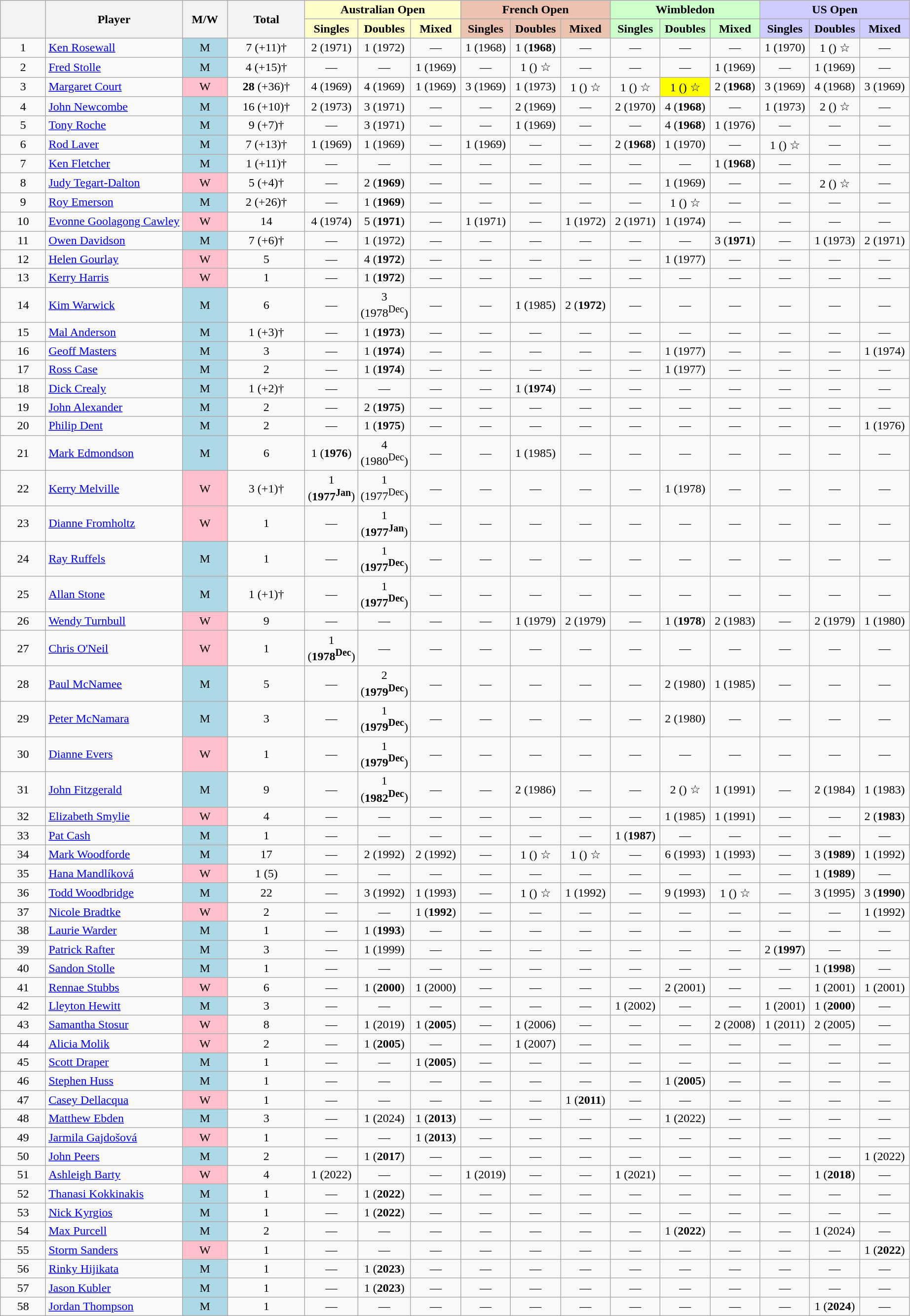<table class="wikitable mw-datatable sortable" style="text-align:center;">
<tr>
<th data-sort-type="number" width="5%" rowspan="2"></th>
<th width="15%" rowspan="2">Player</th>
<th width="5%"  rowspan="2">M/W</th>
<th rowspan="2">Total</th>
<th colspan="3" style="background:#ffc;">Australian Open</th>
<th colspan="3" style="background:#ebc2af;">French Open</th>
<th colspan="3" style="background:#cfc;">Wimbledon</th>
<th colspan="3" style="background:#ccf;">US Open</th>
</tr>
<tr>
<th style="background:#ffc; width:60px;">Singles</th>
<th style="background:#ffc; width:60px;">Doubles</th>
<th style="background:#ffc; width:60px;">Mixed</th>
<th style="background:#ebc2af; width:60px;">Singles</th>
<th style="background:#ebc2af; width:60px;">Doubles</th>
<th style="background:#ebc2af; width:60px;">Mixed</th>
<th style="background:#cfc; width:60px;">Singles</th>
<th style="background:#cfc; width:60px;">Doubles</th>
<th style="background:#cfc; width:60px;">Mixed</th>
<th style="background:#ccf; width:60px;">Singles</th>
<th style="background:#ccf; width:60px;">Doubles</th>
<th style="background:#ccf; width:60px;">Mixed</th>
</tr>
<tr>
<td>1</td>
<td style="text-align:left"><a href='#'>Ken Rosewall</a></td>
<td style="background:lightblue;">M</td>
<td>7 (+11)† </td>
<td>2 (1971)</td>
<td>1 (1972)</td>
<td>—</td>
<td>1 (1968)</td>
<td>1 (<strong>1968</strong>)</td>
<td>—</td>
<td>—</td>
<td>—</td>
<td>—</td>
<td>1 (1970)</td>
<td>1 () ☆</td>
<td>—</td>
</tr>
<tr>
<td>2</td>
<td style="text-align:left"><a href='#'>Fred Stolle</a></td>
<td style="background:lightblue;">M</td>
<td>4 (+15)† </td>
<td>—</td>
<td>—</td>
<td>1 (1969)</td>
<td>—</td>
<td>1 () ☆</td>
<td>—</td>
<td>—</td>
<td>—</td>
<td>1 (1969)</td>
<td>—</td>
<td>1 (1969)</td>
<td>—</td>
</tr>
<tr>
<td>3</td>
<td style="text-align:left"><a href='#'>Margaret Court</a></td>
<td style="background:pink;">W</td>
<td><strong>28</strong> (+36)† </td>
<td>4 (1969)</td>
<td>4 (1969)</td>
<td>1 (1969)</td>
<td>3 (1969)</td>
<td>1 (1973)</td>
<td>1 () ☆</td>
<td>1 () ☆</td>
<td style="background:yellow;">1 () ☆</td>
<td>2 (<strong>1968</strong>)</td>
<td>3 (1969)</td>
<td>4 (1968)</td>
<td>3 (1969)</td>
</tr>
<tr>
<td>4</td>
<td style="text-align:left"><a href='#'>John Newcombe</a></td>
<td style="background:lightblue;">M</td>
<td>16 (+10)† </td>
<td>2 (1973)</td>
<td>3 (1971)</td>
<td>—</td>
<td>—</td>
<td>2 (1969)</td>
<td>—</td>
<td>2 (1970)</td>
<td>4 (<strong>1968</strong>)</td>
<td>—</td>
<td>1 (1973)</td>
<td>2 () ☆</td>
<td>—</td>
</tr>
<tr>
<td>5</td>
<td style="text-align:left"><a href='#'>Tony Roche</a></td>
<td style="background:lightblue;">M</td>
<td>9 (+7)† </td>
<td>—</td>
<td>3 (1971)</td>
<td>—</td>
<td>—</td>
<td>1 (1969)</td>
<td>—</td>
<td>—</td>
<td>4 (<strong>1968</strong>)</td>
<td>1 (1976)</td>
<td>—</td>
<td>—</td>
<td>—</td>
</tr>
<tr>
<td>6</td>
<td style="text-align:left"><a href='#'>Rod Laver</a></td>
<td style="background:lightblue;">M</td>
<td>7 (+13)† </td>
<td>1 (1969)</td>
<td>1 (1969)</td>
<td>—</td>
<td>1 (1969)</td>
<td>—</td>
<td>—</td>
<td>2 (<strong>1968</strong>)</td>
<td>1 (1970)</td>
<td>—</td>
<td>1 () ☆</td>
<td>—</td>
<td>—</td>
</tr>
<tr>
<td>7</td>
<td style="text-align:left"><a href='#'>Ken Fletcher</a></td>
<td style="background:lightblue;">M</td>
<td>1 (+11)† </td>
<td>—</td>
<td>—</td>
<td>—</td>
<td>—</td>
<td>—</td>
<td>—</td>
<td>—</td>
<td>—</td>
<td>1 (<strong>1968</strong>)</td>
<td>—</td>
<td>—</td>
<td>—</td>
</tr>
<tr>
<td>8</td>
<td style="text-align:left"><a href='#'>Judy Tegart-Dalton</a></td>
<td style="background:pink;">W</td>
<td>5 (+4)† </td>
<td>—</td>
<td>2 (<strong>1969</strong>)</td>
<td>—</td>
<td>—</td>
<td>—</td>
<td>—</td>
<td>—</td>
<td>1 (1969)</td>
<td>—</td>
<td>—</td>
<td>2 () ☆</td>
<td>—</td>
</tr>
<tr>
<td>9</td>
<td style="text-align:left"><a href='#'>Roy Emerson</a></td>
<td style="background:lightblue;">M</td>
<td>2 (+26)† </td>
<td>—</td>
<td>1 (<strong>1969</strong>)</td>
<td>—</td>
<td>—</td>
<td>—</td>
<td>—</td>
<td>—</td>
<td>1 () ☆</td>
<td>—</td>
<td>—</td>
<td>—</td>
<td>—</td>
</tr>
<tr>
<td>10</td>
<td style="text-align:left"><a href='#'>Evonne Goolagong Cawley</a></td>
<td style="background:pink;">W</td>
<td>14</td>
<td>4 (1974)</td>
<td>5 (<strong>1971</strong>)</td>
<td>—</td>
<td>1 (1971)</td>
<td>—</td>
<td>1 (1972)</td>
<td>2 (1971)</td>
<td>1 (1974)</td>
<td>—</td>
<td>—</td>
<td>—</td>
<td>—</td>
</tr>
<tr>
<td>11</td>
<td style="text-align:left"><a href='#'>Owen Davidson</a></td>
<td style="background:lightblue;">M</td>
<td>7 (+6)† </td>
<td>—</td>
<td>1 (1972)</td>
<td>—</td>
<td>—</td>
<td>—</td>
<td>—</td>
<td>—</td>
<td>—</td>
<td>3 (<strong>1971</strong>)</td>
<td>—</td>
<td>1 (1973)</td>
<td>2 (1971)</td>
</tr>
<tr>
<td>12</td>
<td style="text-align:left"><a href='#'>Helen Gourlay</a></td>
<td style="background:pink;">W</td>
<td>5</td>
<td>—</td>
<td>4 (<strong>1972</strong>)</td>
<td>—</td>
<td>—</td>
<td>—</td>
<td>—</td>
<td>—</td>
<td>1 (1977)</td>
<td>—</td>
<td>—</td>
<td>—</td>
<td>—</td>
</tr>
<tr>
<td>13</td>
<td style="text-align:left"><a href='#'>Kerry Harris</a></td>
<td style="background:pink;">W</td>
<td>1</td>
<td>—</td>
<td>1 (<strong>1972</strong>)</td>
<td>—</td>
<td>—</td>
<td>—</td>
<td>—</td>
<td>—</td>
<td>—</td>
<td>—</td>
<td>—</td>
<td>—</td>
<td>—</td>
</tr>
<tr>
<td>14</td>
<td style="text-align:left"><a href='#'>Kim Warwick</a></td>
<td style="background:lightblue;">M</td>
<td>6</td>
<td>—</td>
<td>3 (1978<sup>Dec</sup>)</td>
<td>—</td>
<td>—</td>
<td>1 (1985)</td>
<td>2 (<strong>1972</strong>)</td>
<td>—</td>
<td>—</td>
<td>—</td>
<td>—</td>
<td>—</td>
<td>—</td>
</tr>
<tr>
<td>15</td>
<td style="text-align:left"><a href='#'>Mal Anderson</a></td>
<td style="background:lightblue;">M</td>
<td>1 (+3)† </td>
<td>—</td>
<td>1 (<strong>1973</strong>)</td>
<td>—</td>
<td>—</td>
<td>—</td>
<td>—</td>
<td>—</td>
<td>—</td>
<td>—</td>
<td>—</td>
<td>—</td>
<td>—</td>
</tr>
<tr>
<td>16</td>
<td style="text-align:left"><a href='#'>Geoff Masters</a></td>
<td style="background:lightblue;">M</td>
<td>3</td>
<td>—</td>
<td>1 (<strong>1974</strong>)</td>
<td>—</td>
<td>—</td>
<td>—</td>
<td>—</td>
<td>—</td>
<td>1 (1977)</td>
<td>—</td>
<td>—</td>
<td>—</td>
<td>1 (1974)</td>
</tr>
<tr>
<td>17</td>
<td style="text-align:left"><a href='#'>Ross Case</a></td>
<td style="background:lightblue;">M</td>
<td>2</td>
<td>—</td>
<td>1 (<strong>1974</strong>)</td>
<td>—</td>
<td>—</td>
<td>—</td>
<td>—</td>
<td>—</td>
<td>1 (1977)</td>
<td>—</td>
<td>—</td>
<td>—</td>
<td>—</td>
</tr>
<tr>
<td>18</td>
<td style="text-align:left"><a href='#'>Dick Crealy</a></td>
<td style="background:lightblue;">M</td>
<td>1 (+2)† </td>
<td>—</td>
<td>—</td>
<td>—</td>
<td>—</td>
<td>1 (<strong>1974</strong>)</td>
<td>—</td>
<td>—</td>
<td>—</td>
<td>—</td>
<td>—</td>
<td>—</td>
<td>—</td>
</tr>
<tr>
<td>19</td>
<td style="text-align:left"><a href='#'>John Alexander</a></td>
<td style="background:lightblue;">M</td>
<td>2</td>
<td>—</td>
<td>2 (<strong>1975</strong>)</td>
<td>—</td>
<td>—</td>
<td>—</td>
<td>—</td>
<td>—</td>
<td>—</td>
<td>—</td>
<td>—</td>
<td>—</td>
<td>—</td>
</tr>
<tr>
<td>20</td>
<td style="text-align:left"><a href='#'>Philip Dent</a></td>
<td style="background:lightblue;">M</td>
<td>2</td>
<td>—</td>
<td>1 (<strong>1975</strong>)</td>
<td>—</td>
<td>—</td>
<td>—</td>
<td>—</td>
<td>—</td>
<td>—</td>
<td>—</td>
<td>—</td>
<td>—</td>
<td>1 (1976)</td>
</tr>
<tr>
<td>21</td>
<td style="text-align:left"><a href='#'>Mark Edmondson</a></td>
<td style="background:lightblue;">M</td>
<td>6</td>
<td>1 (<strong>1976</strong>)</td>
<td>4 (1980<sup>Dec</sup>)</td>
<td>—</td>
<td>—</td>
<td>1 (1985)</td>
<td>—</td>
<td>—</td>
<td>—</td>
<td>—</td>
<td>—</td>
<td>—</td>
<td>—</td>
</tr>
<tr>
<td>22</td>
<td style="text-align:left"><a href='#'>Kerry Melville</a></td>
<td style="background:pink;">W</td>
<td>3 (+1)†</td>
<td>1 (<strong>1977<sup>Jan</sup></strong>)</td>
<td>1 (1977<sup>Dec</sup>)</td>
<td>—</td>
<td>—</td>
<td>—</td>
<td>—</td>
<td>—</td>
<td>1 (1978)</td>
<td>—</td>
<td>—</td>
<td>—</td>
<td>—</td>
</tr>
<tr>
<td>23</td>
<td style="text-align:left"><a href='#'>Dianne Fromholtz</a></td>
<td style="background:pink;">W</td>
<td>1</td>
<td>—</td>
<td>1 (<strong>1977<sup>Jan</sup></strong>)</td>
<td>—</td>
<td>—</td>
<td>—</td>
<td>—</td>
<td>—</td>
<td>—</td>
<td>—</td>
<td>—</td>
<td>—</td>
<td>—</td>
</tr>
<tr>
<td>24</td>
<td style="text-align:left"><a href='#'>Ray Ruffels</a></td>
<td style="background:lightblue;">M</td>
<td>1</td>
<td>—</td>
<td>1 (<strong>1977<sup>Dec</sup></strong>)</td>
<td>—</td>
<td>—</td>
<td>—</td>
<td>—</td>
<td>—</td>
<td>—</td>
<td>—</td>
<td>—</td>
<td>—</td>
<td>—</td>
</tr>
<tr>
<td>25</td>
<td style="text-align:left"><a href='#'>Allan Stone</a></td>
<td style="background:lightblue;">M</td>
<td>1 (+1)† </td>
<td>—</td>
<td>1 (<strong>1977<sup>Dec</sup></strong>)</td>
<td>—</td>
<td>—</td>
<td>—</td>
<td>—</td>
<td>—</td>
<td>—</td>
<td>—</td>
<td>—</td>
<td>—</td>
<td>—</td>
</tr>
<tr>
<td>26</td>
<td style="text-align:left"><a href='#'>Wendy Turnbull</a></td>
<td style="background:pink;">W</td>
<td>9</td>
<td>—</td>
<td>—</td>
<td>—</td>
<td>—</td>
<td>1 (1979)</td>
<td>2 (1979)</td>
<td>—</td>
<td>1 (<strong>1978</strong>)</td>
<td>2 (1983)</td>
<td>—</td>
<td>2 (1979)</td>
<td>1 (1980)</td>
</tr>
<tr>
<td>27</td>
<td style="text-align:left"><a href='#'>Chris O'Neil</a></td>
<td style="background:pink;">W</td>
<td>1</td>
<td>1 (<strong>1978<sup>Dec</sup></strong>)</td>
<td>—</td>
<td>—</td>
<td>—</td>
<td>—</td>
<td>—</td>
<td>—</td>
<td>—</td>
<td>—</td>
<td>—</td>
<td>—</td>
<td>—</td>
</tr>
<tr>
<td>28</td>
<td style="text-align:left"><a href='#'>Paul McNamee</a></td>
<td style="background:lightblue;">M</td>
<td>5</td>
<td>—</td>
<td>2 (<strong>1979<sup>Dec</sup></strong>)</td>
<td>—</td>
<td>—</td>
<td>—</td>
<td>—</td>
<td>—</td>
<td>2 (1980)</td>
<td>1 (1985)</td>
<td>—</td>
<td>—</td>
<td>—</td>
</tr>
<tr>
<td>29</td>
<td style="text-align:left"><a href='#'>Peter McNamara</a></td>
<td style="background:lightblue;">M</td>
<td>3</td>
<td>—</td>
<td>1 (<strong>1979<sup>Dec</sup></strong>)</td>
<td>—</td>
<td>—</td>
<td>—</td>
<td>—</td>
<td>—</td>
<td>2 (1980)</td>
<td>—</td>
<td>—</td>
<td>—</td>
<td>—</td>
</tr>
<tr>
<td>30</td>
<td style="text-align:left"><a href='#'>Dianne Evers</a></td>
<td style="background:pink;">W</td>
<td>1</td>
<td>—</td>
<td>1 (<strong>1979<sup>Dec</sup></strong>)</td>
<td>—</td>
<td>—</td>
<td>—</td>
<td>—</td>
<td>—</td>
<td>—</td>
<td>—</td>
<td>—</td>
<td>—</td>
<td>—</td>
</tr>
<tr>
<td>31</td>
<td style="text-align:left"><a href='#'>John Fitzgerald</a></td>
<td style="background:lightblue;">M</td>
<td>9</td>
<td>—</td>
<td>1 (<strong>1982<sup>Dec</sup></strong>)</td>
<td>—</td>
<td>—</td>
<td>2 (1986)</td>
<td>—</td>
<td>—</td>
<td>2 () ☆</td>
<td>1 (1991)</td>
<td>—</td>
<td>2 (1984)</td>
<td>1 (1983)</td>
</tr>
<tr>
<td>32</td>
<td style="text-align:left"><a href='#'>Elizabeth Smylie</a></td>
<td style="background:pink;">W</td>
<td>4</td>
<td>—</td>
<td>—</td>
<td>—</td>
<td>—</td>
<td>—</td>
<td>—</td>
<td>—</td>
<td>1 (1985)</td>
<td>1 (1991)</td>
<td>—</td>
<td>—</td>
<td>2 (<strong>1983</strong>)</td>
</tr>
<tr>
<td>33</td>
<td style="text-align:left"><a href='#'>Pat Cash</a></td>
<td style="background:lightblue;">M</td>
<td>1</td>
<td>—</td>
<td>—</td>
<td>—</td>
<td>—</td>
<td>—</td>
<td>—</td>
<td>1 (<strong>1987</strong>)</td>
<td>—</td>
<td>—</td>
<td>—</td>
<td>—</td>
<td>—</td>
</tr>
<tr>
<td>34</td>
<td style="text-align:left"><a href='#'>Mark Woodforde</a></td>
<td style="background:lightblue;">M</td>
<td>17</td>
<td>—</td>
<td>2 (1992)</td>
<td>2 (1992)</td>
<td>—</td>
<td>1 () ☆</td>
<td>1 () ☆</td>
<td>—</td>
<td>6 (1993)</td>
<td>1 (1993)</td>
<td>—</td>
<td>3 (<strong>1989</strong>)</td>
<td>1 (1992)</td>
</tr>
<tr>
<td>35</td>
<td style="text-align:left"><a href='#'>Hana Mandlíková</a></td>
<td style="background:pink;">W</td>
<td>1 (5)</td>
<td>—</td>
<td>—</td>
<td>—</td>
<td>—</td>
<td>—</td>
<td>—</td>
<td>—</td>
<td>—</td>
<td>—</td>
<td>—</td>
<td>1 (<strong>1989</strong>)</td>
<td>—</td>
</tr>
<tr>
<td>36</td>
<td style="text-align:left"><a href='#'>Todd Woodbridge</a></td>
<td style="background:lightblue;">M</td>
<td>22</td>
<td>—</td>
<td>3 (1992)</td>
<td>1 (1993)</td>
<td>—</td>
<td>1 () ☆</td>
<td>1 (1992)</td>
<td>—</td>
<td>9 (1993)</td>
<td>1 () ☆</td>
<td>—</td>
<td>3 (1995)</td>
<td>3 (<strong>1990</strong>)</td>
</tr>
<tr>
<td>37</td>
<td style="text-align:left"><a href='#'>Nicole Bradtke</a></td>
<td style="background:pink;">W</td>
<td>2</td>
<td>—</td>
<td>—</td>
<td>1 (<strong>1992</strong>)</td>
<td>—</td>
<td>—</td>
<td>—</td>
<td>—</td>
<td>—</td>
<td>—</td>
<td>—</td>
<td>—</td>
<td>1 (1992)</td>
</tr>
<tr>
<td>38</td>
<td style="text-align:left"><a href='#'>Laurie Warder</a></td>
<td style="background:lightblue;">M</td>
<td>1</td>
<td>—</td>
<td>1 (<strong>1993</strong>)</td>
<td>—</td>
<td>—</td>
<td>—</td>
<td>—</td>
<td>—</td>
<td>—</td>
<td>—</td>
<td>—</td>
<td>—</td>
<td>—</td>
</tr>
<tr>
<td>39</td>
<td style="text-align:left"><a href='#'>Patrick Rafter</a></td>
<td style="background:lightblue;">M</td>
<td>3</td>
<td>—</td>
<td>1 (1999)</td>
<td>—</td>
<td>—</td>
<td>—</td>
<td>—</td>
<td>—</td>
<td>—</td>
<td>—</td>
<td>2 (<strong>1997</strong>)</td>
<td>—</td>
<td>—</td>
</tr>
<tr>
<td>40</td>
<td style="text-align:left"><a href='#'>Sandon Stolle</a></td>
<td style="background:lightblue;">M</td>
<td>1</td>
<td>—</td>
<td>—</td>
<td>—</td>
<td>—</td>
<td>—</td>
<td>—</td>
<td>—</td>
<td>—</td>
<td>—</td>
<td>—</td>
<td>1 (<strong>1998</strong>)</td>
<td>—</td>
</tr>
<tr>
<td>41</td>
<td style="text-align:left"><a href='#'>Rennae Stubbs</a></td>
<td style="background:pink;">W</td>
<td>6</td>
<td>—</td>
<td>1 (<strong>2000</strong>)</td>
<td>1 (2000)</td>
<td>—</td>
<td>—</td>
<td>—</td>
<td>—</td>
<td>2 (2001)</td>
<td>—</td>
<td>—</td>
<td>1 (2001)</td>
<td>1 (2001)</td>
</tr>
<tr>
<td>42</td>
<td style="text-align:left"><a href='#'>Lleyton Hewitt</a></td>
<td style="background:lightblue;">M</td>
<td>3</td>
<td>—</td>
<td>—</td>
<td>—</td>
<td>—</td>
<td>—</td>
<td>—</td>
<td>1 (2002)</td>
<td>—</td>
<td>—</td>
<td>1 (2001)</td>
<td>1 (<strong>2000</strong>)</td>
<td>—</td>
</tr>
<tr>
<td>43</td>
<td style="text-align:left"><a href='#'>Samantha Stosur</a></td>
<td style="background:pink;">W</td>
<td>8</td>
<td>—</td>
<td>1 (2019)</td>
<td>1 (<strong>2005</strong>)</td>
<td>—</td>
<td>1 (2006)</td>
<td>—</td>
<td>—</td>
<td>—</td>
<td>2 (2008)</td>
<td>1 (2011)</td>
<td>2 (2005)</td>
<td>—</td>
</tr>
<tr>
<td>44</td>
<td style="text-align:left"><a href='#'>Alicia Molik</a></td>
<td style="background:pink;">W</td>
<td>2</td>
<td>—</td>
<td>1 (<strong>2005</strong>)</td>
<td>—</td>
<td>—</td>
<td>1 (2007)</td>
<td>—</td>
<td>—</td>
<td>—</td>
<td>—</td>
<td>—</td>
<td>—</td>
<td>—</td>
</tr>
<tr>
<td>45</td>
<td style="text-align:left"><a href='#'>Scott Draper</a></td>
<td style="background:lightblue;">M</td>
<td>1</td>
<td>—</td>
<td>—</td>
<td>1 (<strong>2005</strong>)</td>
<td>—</td>
<td>—</td>
<td>—</td>
<td>—</td>
<td>—</td>
<td>—</td>
<td>—</td>
<td>—</td>
<td>—</td>
</tr>
<tr>
<td>46</td>
<td style="text-align:left"><a href='#'>Stephen Huss</a></td>
<td style="background:lightblue;">M</td>
<td>1</td>
<td>—</td>
<td>—</td>
<td>—</td>
<td>—</td>
<td>—</td>
<td>—</td>
<td>—</td>
<td>1 (<strong>2005</strong>)</td>
<td>—</td>
<td>—</td>
<td>—</td>
<td>—</td>
</tr>
<tr>
<td>47</td>
<td style="text-align:left"><a href='#'>Casey Dellacqua</a></td>
<td style="background:pink;">W</td>
<td>1</td>
<td>—</td>
<td>—</td>
<td>—</td>
<td>—</td>
<td>—</td>
<td>1 (<strong>2011</strong>)</td>
<td>—</td>
<td>—</td>
<td>—</td>
<td>—</td>
<td>—</td>
<td>—</td>
</tr>
<tr>
<td>48</td>
<td style="text-align:left"><a href='#'>Matthew Ebden</a></td>
<td style="background:lightblue;">M</td>
<td>3</td>
<td>—</td>
<td>1 (2024)</td>
<td>1 (<strong>2013</strong>)</td>
<td>—</td>
<td>—</td>
<td>—</td>
<td>—</td>
<td>1  (2022)</td>
<td>—</td>
<td>—</td>
<td>—</td>
<td>—</td>
</tr>
<tr>
<td>49</td>
<td style="text-align:left"><a href='#'>Jarmila Gajdošová</a></td>
<td style="background:pink;">W</td>
<td>1</td>
<td>—</td>
<td>—</td>
<td>1 (<strong>2013</strong>)</td>
<td>—</td>
<td>—</td>
<td>—</td>
<td>—</td>
<td>—</td>
<td>—</td>
<td>—</td>
<td>—</td>
<td>—</td>
</tr>
<tr>
<td>50</td>
<td style="text-align:left"><a href='#'>John Peers</a></td>
<td style="background:lightblue;">M</td>
<td>2</td>
<td>—</td>
<td>1 (<strong>2017</strong>)</td>
<td>—</td>
<td>—</td>
<td>—</td>
<td>—</td>
<td>—</td>
<td>—</td>
<td>—</td>
<td>—</td>
<td>—</td>
<td>1 (2022)</td>
</tr>
<tr>
<td>51</td>
<td style="text-align:left"><a href='#'>Ashleigh Barty</a></td>
<td style="background:pink;">W</td>
<td>4</td>
<td>1 (2022)</td>
<td>—</td>
<td>—</td>
<td>1 (2019)</td>
<td>—</td>
<td>—</td>
<td>1 (2021)</td>
<td>—</td>
<td>—</td>
<td>—</td>
<td>1 (<strong>2018</strong>)</td>
<td>—</td>
</tr>
<tr>
<td>52</td>
<td style="text-align:left"><a href='#'>Thanasi Kokkinakis</a></td>
<td style="background:lightblue;">M</td>
<td>1</td>
<td>—</td>
<td>1  (<strong>2022</strong>)</td>
<td>—</td>
<td>—</td>
<td>—</td>
<td>—</td>
<td>—</td>
<td>—</td>
<td>—</td>
<td>—</td>
<td>—</td>
<td>—</td>
</tr>
<tr>
<td>53</td>
<td style="text-align:left"><a href='#'>Nick Kyrgios</a></td>
<td style="background:lightblue;">M</td>
<td>1</td>
<td>—</td>
<td>1  (<strong>2022</strong>)</td>
<td>—</td>
<td>—</td>
<td>—</td>
<td>—</td>
<td>—</td>
<td>—</td>
<td>—</td>
<td>—</td>
<td>—</td>
<td>—</td>
</tr>
<tr>
<td>54</td>
<td style="text-align:left"><a href='#'>Max Purcell</a></td>
<td style="background:lightblue;">M</td>
<td>2</td>
<td>—</td>
<td>—</td>
<td>—</td>
<td>—</td>
<td>—</td>
<td>—</td>
<td>—</td>
<td>1  (<strong>2022</strong>)</td>
<td>—</td>
<td>—</td>
<td>1 (2024)</td>
<td>—</td>
</tr>
<tr>
<td>55</td>
<td style="text-align:left"><a href='#'>Storm Sanders</a></td>
<td style="background:pink;">W</td>
<td>1</td>
<td>—</td>
<td>—</td>
<td>—</td>
<td>—</td>
<td>—</td>
<td>—</td>
<td>—</td>
<td>—</td>
<td>—</td>
<td>—</td>
<td>—</td>
<td>1  (<strong>2022</strong>)</td>
</tr>
<tr>
<td>56</td>
<td style="text-align:left"><a href='#'>Rinky Hijikata</a></td>
<td style="background:lightblue;">M</td>
<td>1</td>
<td>—</td>
<td>1  (<strong>2023</strong>)</td>
<td>—</td>
<td>—</td>
<td>—</td>
<td>—</td>
<td>—</td>
<td>—</td>
<td>—</td>
<td>—</td>
<td>—</td>
<td>—</td>
</tr>
<tr>
<td>57</td>
<td style="text-align:left"><a href='#'>Jason Kubler</a></td>
<td style="background:lightblue;">M</td>
<td>1</td>
<td>—</td>
<td>1  (<strong>2023</strong>)</td>
<td>—</td>
<td>—</td>
<td>—</td>
<td>—</td>
<td>—</td>
<td>—</td>
<td>—</td>
<td>—</td>
<td>—</td>
<td>—</td>
</tr>
<tr>
<td>58</td>
<td style="text-align:left"><a href='#'>Jordan Thompson</a></td>
<td style="background:lightblue;">M</td>
<td>1</td>
<td>—</td>
<td>—</td>
<td>—</td>
<td>—</td>
<td>—</td>
<td>—</td>
<td>—</td>
<td>—</td>
<td>—</td>
<td>—</td>
<td>1  (<strong>2024</strong>)</td>
<td>—</td>
</tr>
</table>
